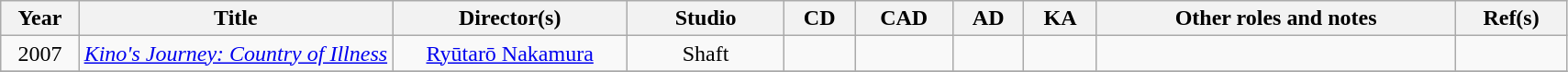<table class="wikitable sortable" style="text-align:center; margin=auto; ">
<tr>
<th scope="col" width=5%>Year</th>
<th scope="col" width=20%>Title</th>
<th scope="col" width=15%>Director(s)</th>
<th scope="col" width=10%>Studio</th>
<th scope="col" class="unsortable">CD</th>
<th scope="col" class="unsortable">CAD</th>
<th scope="col" class="unsortable">AD</th>
<th scope="col" class="unsortable">KA</th>
<th scope="col" class="unsortable">Other roles and notes</th>
<th scope="col" class="unsortable">Ref(s)</th>
</tr>
<tr>
<td>2007</td>
<td><em><a href='#'>Kino's Journey: Country of Illness</a></em></td>
<td><a href='#'>Ryūtarō Nakamura</a></td>
<td>Shaft</td>
<td></td>
<td></td>
<td></td>
<td></td>
<td></td>
<td></td>
</tr>
<tr>
</tr>
</table>
